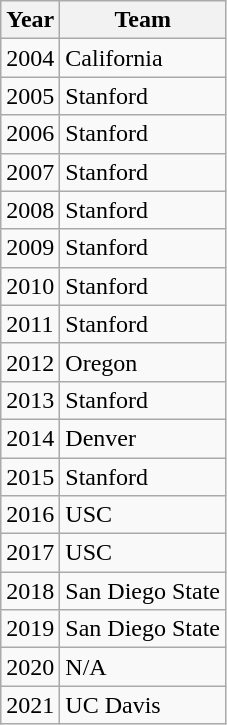<table class="wikitable">
<tr>
<th>Year</th>
<th>Team</th>
</tr>
<tr>
<td>2004</td>
<td>California</td>
</tr>
<tr>
<td>2005</td>
<td>Stanford</td>
</tr>
<tr>
<td>2006</td>
<td>Stanford</td>
</tr>
<tr>
<td>2007</td>
<td>Stanford</td>
</tr>
<tr>
<td>2008</td>
<td>Stanford</td>
</tr>
<tr>
<td>2009</td>
<td>Stanford</td>
</tr>
<tr>
<td>2010</td>
<td>Stanford</td>
</tr>
<tr>
<td>2011</td>
<td>Stanford</td>
</tr>
<tr>
<td>2012</td>
<td>Oregon</td>
</tr>
<tr>
<td>2013</td>
<td>Stanford</td>
</tr>
<tr>
<td>2014</td>
<td>Denver</td>
</tr>
<tr>
<td>2015</td>
<td>Stanford</td>
</tr>
<tr>
<td>2016</td>
<td>USC</td>
</tr>
<tr>
<td>2017</td>
<td>USC</td>
</tr>
<tr>
<td>2018</td>
<td>San Diego State</td>
</tr>
<tr>
<td>2019</td>
<td>San Diego State</td>
</tr>
<tr>
<td>2020</td>
<td>N/A</td>
</tr>
<tr>
<td>2021</td>
<td>UC Davis</td>
</tr>
</table>
